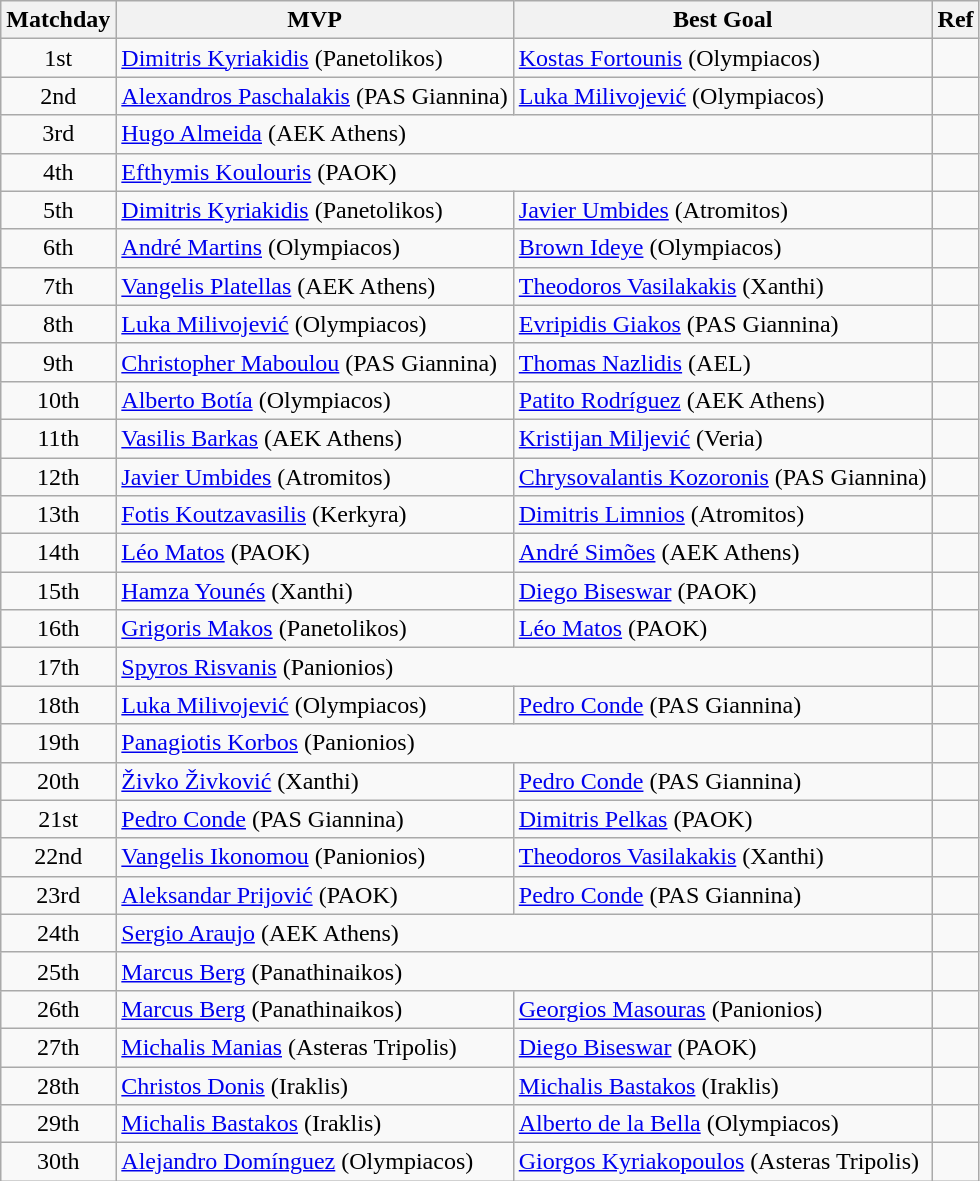<table class="wikitable">
<tr>
<th>Matchday</th>
<th>MVP</th>
<th>Best Goal</th>
<th>Ref</th>
</tr>
<tr>
<td align="center">1st</td>
<td> <a href='#'>Dimitris Kyriakidis</a> (Panetolikos)</td>
<td> <a href='#'>Kostas Fortounis</a> (Olympiacos)</td>
<td align="center"></td>
</tr>
<tr>
<td align="center">2nd</td>
<td> <a href='#'>Alexandros Paschalakis</a> (PAS Giannina)</td>
<td> <a href='#'>Luka Milivojević</a> (Olympiacos)</td>
<td align="center"></td>
</tr>
<tr>
<td align="center">3rd</td>
<td colspan=2> <a href='#'>Hugo Almeida</a> (AEK Athens)</td>
<td align="center"></td>
</tr>
<tr>
<td align="center">4th</td>
<td colspan=2> <a href='#'>Efthymis Koulouris</a> (PAOK)</td>
<td align="center"></td>
</tr>
<tr>
<td align="center">5th</td>
<td> <a href='#'>Dimitris Kyriakidis</a> (Panetolikos)</td>
<td> <a href='#'>Javier Umbides</a> (Atromitos)</td>
<td align="center"></td>
</tr>
<tr>
<td align="center">6th</td>
<td> <a href='#'>André Martins</a> (Olympiacos)</td>
<td> <a href='#'>Brown Ideye</a> (Olympiacos)</td>
<td align="center"></td>
</tr>
<tr>
<td align="center">7th</td>
<td> <a href='#'>Vangelis Platellas</a> (AEK Athens)</td>
<td> <a href='#'>Theodoros Vasilakakis</a> (Xanthi)</td>
<td align="center"></td>
</tr>
<tr>
<td align="center">8th</td>
<td> <a href='#'>Luka Milivojević</a> (Olympiacos)</td>
<td> <a href='#'>Evripidis Giakos</a> (PAS Giannina)</td>
<td align="center"></td>
</tr>
<tr>
<td align="center">9th</td>
<td> <a href='#'>Christopher Maboulou</a> (PAS Giannina)</td>
<td> <a href='#'>Thomas Nazlidis</a> (AEL)</td>
<td align="center"></td>
</tr>
<tr>
<td align="center">10th</td>
<td> <a href='#'>Alberto Botía</a> (Olympiacos)</td>
<td> <a href='#'>Patito Rodríguez</a> (AEK Athens)</td>
<td align="center"></td>
</tr>
<tr>
<td align="center">11th</td>
<td> <a href='#'>Vasilis Barkas</a> (AEK Athens)</td>
<td> <a href='#'>Kristijan Miljević</a> (Veria)</td>
<td align="center"></td>
</tr>
<tr>
<td align="center">12th</td>
<td> <a href='#'>Javier Umbides</a> (Atromitos)</td>
<td> <a href='#'>Chrysovalantis Kozoronis</a> (PAS Giannina)</td>
<td align="center"></td>
</tr>
<tr>
<td align="center">13th</td>
<td> <a href='#'>Fotis Koutzavasilis</a> (Kerkyra)</td>
<td> <a href='#'>Dimitris Limnios</a> (Atromitos)</td>
<td align="center"></td>
</tr>
<tr>
<td align="center">14th</td>
<td> <a href='#'>Léo Matos</a> (PAOK)</td>
<td> <a href='#'>André Simões</a> (AEK Athens)</td>
<td align="center"></td>
</tr>
<tr>
<td align="center">15th</td>
<td> <a href='#'>Hamza Younés</a> (Xanthi)</td>
<td> <a href='#'>Diego Biseswar</a> (PAOK)</td>
<td align="center"></td>
</tr>
<tr>
<td align="center">16th</td>
<td> <a href='#'>Grigoris Makos</a> (Panetolikos)</td>
<td> <a href='#'>Léo Matos</a> (PAOK)</td>
<td align="center"></td>
</tr>
<tr>
<td align="center">17th</td>
<td colspan=2> <a href='#'>Spyros Risvanis</a> (Panionios)</td>
<td align="center"></td>
</tr>
<tr>
<td align="center">18th</td>
<td> <a href='#'>Luka Milivojević</a> (Olympiacos)</td>
<td> <a href='#'>Pedro Conde</a> (PAS Giannina)</td>
<td align="center"></td>
</tr>
<tr>
<td align="center">19th</td>
<td colspan=2> <a href='#'>Panagiotis Korbos</a> (Panionios)</td>
<td align="center"></td>
</tr>
<tr>
<td align="center">20th</td>
<td> <a href='#'>Živko Živković</a> (Xanthi)</td>
<td> <a href='#'>Pedro Conde</a> (PAS Giannina)</td>
<td align="center"></td>
</tr>
<tr>
<td align="center">21st</td>
<td> <a href='#'>Pedro Conde</a> (PAS Giannina)</td>
<td> <a href='#'>Dimitris Pelkas</a> (PAOK)</td>
<td align="center"></td>
</tr>
<tr>
<td align="center">22nd</td>
<td> <a href='#'>Vangelis Ikonomou</a> (Panionios)</td>
<td> <a href='#'>Theodoros Vasilakakis</a> (Xanthi)</td>
<td align="center"></td>
</tr>
<tr>
<td align="center">23rd</td>
<td> <a href='#'>Aleksandar Prijović</a> (PAOK)</td>
<td> <a href='#'>Pedro Conde</a> (PAS Giannina)</td>
<td align="center"></td>
</tr>
<tr>
<td align="center">24th</td>
<td colspan=2> <a href='#'>Sergio Araujo</a> (AEK Athens)</td>
<td align="center"></td>
</tr>
<tr>
<td align="center">25th</td>
<td colspan=2> <a href='#'>Marcus Berg</a> (Panathinaikos)</td>
<td align="center"></td>
</tr>
<tr>
<td align="center">26th</td>
<td> <a href='#'>Marcus Berg</a> (Panathinaikos)</td>
<td> <a href='#'>Georgios Masouras</a> (Panionios)</td>
<td align="center"></td>
</tr>
<tr>
<td align="center">27th</td>
<td> <a href='#'>Michalis Manias</a> (Asteras Tripolis)</td>
<td> <a href='#'>Diego Biseswar</a> (PAOK)</td>
<td align="center"></td>
</tr>
<tr>
<td align="center">28th</td>
<td> <a href='#'>Christos Donis</a> (Iraklis)</td>
<td> <a href='#'>Michalis Bastakos</a> (Iraklis)</td>
<td align="center"></td>
</tr>
<tr>
<td align="center">29th</td>
<td> <a href='#'>Michalis Bastakos</a> (Iraklis)</td>
<td> <a href='#'>Alberto de la Bella</a> (Olympiacos)</td>
<td align="center"></td>
</tr>
<tr>
<td align="center">30th</td>
<td> <a href='#'>Alejandro Domínguez</a> (Olympiacos)</td>
<td> <a href='#'>Giorgos Kyriakopoulos</a> (Asteras Tripolis)</td>
<td align="center"></td>
</tr>
</table>
